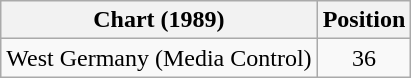<table class="wikitable">
<tr>
<th>Chart (1989)</th>
<th>Position</th>
</tr>
<tr>
<td>West Germany (Media Control)</td>
<td align="center">36</td>
</tr>
</table>
